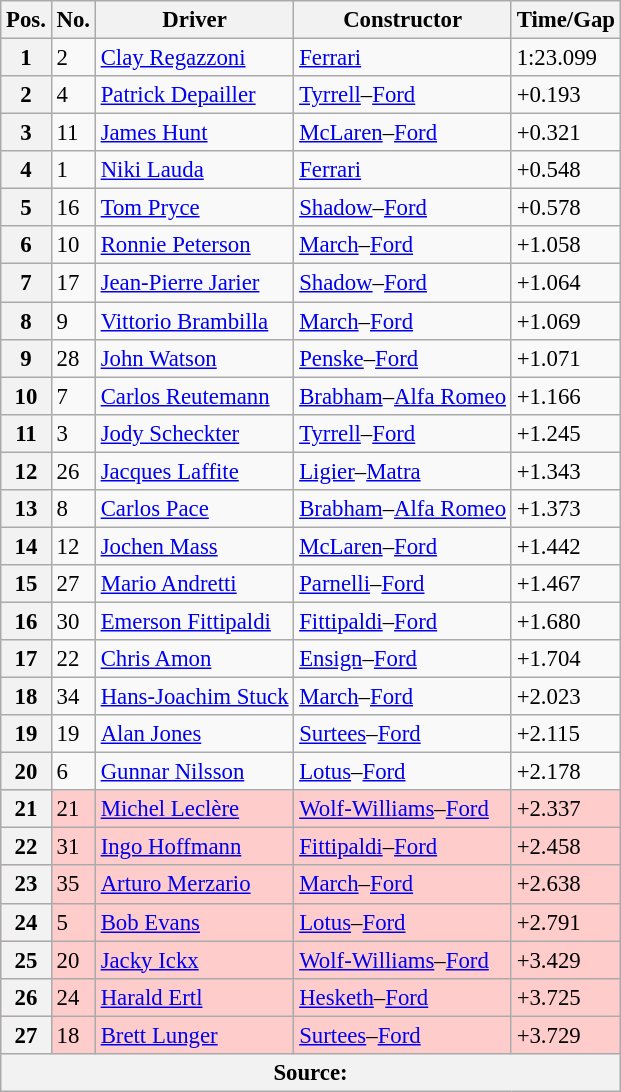<table class="wikitable sortable" style="font-size: 95%">
<tr>
<th>Pos.</th>
<th>No.</th>
<th>Driver</th>
<th>Constructor</th>
<th>Time/Gap</th>
</tr>
<tr>
<th>1</th>
<td>2</td>
<td> <a href='#'>Clay Regazzoni</a></td>
<td><a href='#'>Ferrari</a></td>
<td>1:23.099</td>
</tr>
<tr>
<th>2</th>
<td>4</td>
<td> <a href='#'>Patrick Depailler</a></td>
<td><a href='#'>Tyrrell</a>–<a href='#'>Ford</a></td>
<td>+0.193</td>
</tr>
<tr>
<th>3</th>
<td>11</td>
<td> <a href='#'>James Hunt</a></td>
<td><a href='#'>McLaren</a>–<a href='#'>Ford</a></td>
<td>+0.321</td>
</tr>
<tr>
<th>4</th>
<td>1</td>
<td> <a href='#'>Niki Lauda</a></td>
<td><a href='#'>Ferrari</a></td>
<td>+0.548</td>
</tr>
<tr>
<th>5</th>
<td>16</td>
<td> <a href='#'>Tom Pryce</a></td>
<td><a href='#'>Shadow</a>–<a href='#'>Ford</a></td>
<td>+0.578</td>
</tr>
<tr>
<th>6</th>
<td>10</td>
<td> <a href='#'>Ronnie Peterson</a></td>
<td><a href='#'>March</a>–<a href='#'>Ford</a></td>
<td>+1.058</td>
</tr>
<tr>
<th>7</th>
<td>17</td>
<td> <a href='#'>Jean-Pierre Jarier</a></td>
<td><a href='#'>Shadow</a>–<a href='#'>Ford</a></td>
<td>+1.064</td>
</tr>
<tr>
<th>8</th>
<td>9</td>
<td> <a href='#'>Vittorio Brambilla</a></td>
<td><a href='#'>March</a>–<a href='#'>Ford</a></td>
<td>+1.069</td>
</tr>
<tr>
<th>9</th>
<td>28</td>
<td> <a href='#'>John Watson</a></td>
<td><a href='#'>Penske</a>–<a href='#'>Ford</a></td>
<td>+1.071</td>
</tr>
<tr>
<th>10</th>
<td>7</td>
<td> <a href='#'>Carlos Reutemann</a></td>
<td><a href='#'>Brabham</a>–<a href='#'>Alfa Romeo</a></td>
<td>+1.166</td>
</tr>
<tr>
<th>11</th>
<td>3</td>
<td> <a href='#'>Jody Scheckter</a></td>
<td><a href='#'>Tyrrell</a>–<a href='#'>Ford</a></td>
<td>+1.245</td>
</tr>
<tr>
<th>12</th>
<td>26</td>
<td> <a href='#'>Jacques Laffite</a></td>
<td><a href='#'>Ligier</a>–<a href='#'>Matra</a></td>
<td>+1.343</td>
</tr>
<tr>
<th>13</th>
<td>8</td>
<td> <a href='#'>Carlos Pace</a></td>
<td><a href='#'>Brabham</a>–<a href='#'>Alfa Romeo</a></td>
<td>+1.373</td>
</tr>
<tr>
<th>14</th>
<td>12</td>
<td> <a href='#'>Jochen Mass</a></td>
<td><a href='#'>McLaren</a>–<a href='#'>Ford</a></td>
<td>+1.442</td>
</tr>
<tr>
<th>15</th>
<td>27</td>
<td> <a href='#'>Mario Andretti</a></td>
<td><a href='#'>Parnelli</a>–<a href='#'>Ford</a></td>
<td>+1.467</td>
</tr>
<tr>
<th>16</th>
<td>30</td>
<td> <a href='#'>Emerson Fittipaldi</a></td>
<td><a href='#'>Fittipaldi</a>–<a href='#'>Ford</a></td>
<td>+1.680</td>
</tr>
<tr>
<th>17</th>
<td>22</td>
<td> <a href='#'>Chris Amon</a></td>
<td><a href='#'>Ensign</a>–<a href='#'>Ford</a></td>
<td>+1.704</td>
</tr>
<tr>
<th>18</th>
<td>34</td>
<td> <a href='#'>Hans-Joachim Stuck</a></td>
<td><a href='#'>March</a>–<a href='#'>Ford</a></td>
<td>+2.023</td>
</tr>
<tr>
<th>19</th>
<td>19</td>
<td> <a href='#'>Alan Jones</a></td>
<td><a href='#'>Surtees</a>–<a href='#'>Ford</a></td>
<td>+2.115</td>
</tr>
<tr>
<th>20</th>
<td>6</td>
<td> <a href='#'>Gunnar Nilsson</a></td>
<td><a href='#'>Lotus</a>–<a href='#'>Ford</a></td>
<td>+2.178</td>
</tr>
<tr style="background:#ffcccc;">
<th>21</th>
<td>21</td>
<td> <a href='#'>Michel Leclère</a></td>
<td><a href='#'>Wolf-Williams</a>–<a href='#'>Ford</a></td>
<td>+2.337</td>
</tr>
<tr style="background:#ffcccc;">
<th>22</th>
<td>31</td>
<td> <a href='#'>Ingo Hoffmann</a></td>
<td><a href='#'>Fittipaldi</a>–<a href='#'>Ford</a></td>
<td>+2.458</td>
</tr>
<tr style="background:#ffcccc;">
<th>23</th>
<td>35</td>
<td> <a href='#'>Arturo Merzario</a></td>
<td><a href='#'>March</a>–<a href='#'>Ford</a></td>
<td>+2.638</td>
</tr>
<tr style="background:#ffcccc;">
<th>24</th>
<td>5</td>
<td> <a href='#'>Bob Evans</a></td>
<td><a href='#'>Lotus</a>–<a href='#'>Ford</a></td>
<td>+2.791</td>
</tr>
<tr style="background:#ffcccc;">
<th>25</th>
<td>20</td>
<td> <a href='#'>Jacky Ickx</a></td>
<td><a href='#'>Wolf-Williams</a>–<a href='#'>Ford</a></td>
<td>+3.429</td>
</tr>
<tr style="background:#ffcccc;">
<th>26</th>
<td>24</td>
<td> <a href='#'>Harald Ertl</a></td>
<td><a href='#'>Hesketh</a>–<a href='#'>Ford</a></td>
<td>+3.725</td>
</tr>
<tr style="background:#ffcccc;">
<th>27</th>
<td>18</td>
<td> <a href='#'>Brett Lunger</a></td>
<td><a href='#'>Surtees</a>–<a href='#'>Ford</a></td>
<td>+3.729</td>
</tr>
<tr>
<th colspan=5>Source:</th>
</tr>
</table>
